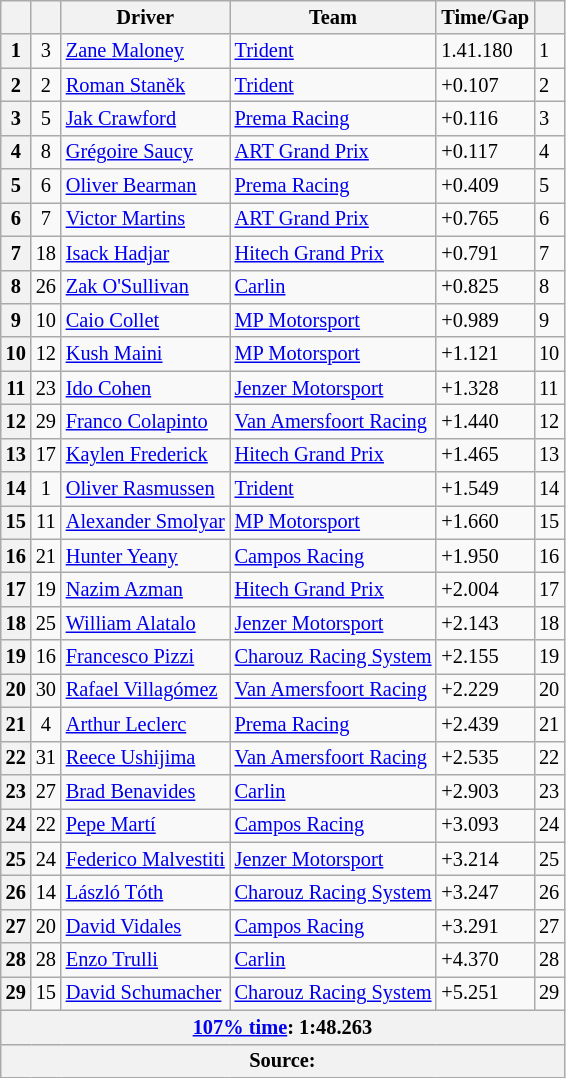<table class="wikitable" style="font-size:85%">
<tr>
<th></th>
<th></th>
<th>Driver</th>
<th>Team</th>
<th>Time/Gap</th>
<th></th>
</tr>
<tr>
<th>1</th>
<td align="center">3</td>
<td> <a href='#'>Zane Maloney</a></td>
<td><a href='#'>Trident</a></td>
<td>1.41.180</td>
<td>1</td>
</tr>
<tr>
<th>2</th>
<td align="center">2</td>
<td> <a href='#'>Roman Staněk</a></td>
<td><a href='#'>Trident</a></td>
<td>+0.107</td>
<td>2</td>
</tr>
<tr>
<th>3</th>
<td align="center">5</td>
<td> <a href='#'>Jak Crawford</a></td>
<td><a href='#'>Prema Racing</a></td>
<td>+0.116</td>
<td>3</td>
</tr>
<tr>
<th>4</th>
<td align="center">8</td>
<td> <a href='#'>Grégoire Saucy</a></td>
<td><a href='#'>ART Grand Prix</a></td>
<td>+0.117</td>
<td>4</td>
</tr>
<tr>
<th>5</th>
<td align="center">6</td>
<td> <a href='#'>Oliver Bearman</a></td>
<td><a href='#'>Prema Racing</a></td>
<td>+0.409</td>
<td>5</td>
</tr>
<tr>
<th>6</th>
<td align="center">7</td>
<td> <a href='#'>Victor Martins</a></td>
<td><a href='#'>ART Grand Prix</a></td>
<td>+0.765</td>
<td>6</td>
</tr>
<tr>
<th>7</th>
<td align="center">18</td>
<td> <a href='#'>Isack Hadjar</a></td>
<td><a href='#'>Hitech Grand Prix</a></td>
<td>+0.791</td>
<td>7</td>
</tr>
<tr>
<th>8</th>
<td align="center">26</td>
<td> <a href='#'>Zak O'Sullivan</a></td>
<td><a href='#'>Carlin</a></td>
<td>+0.825</td>
<td>8</td>
</tr>
<tr>
<th>9</th>
<td align="center">10</td>
<td> <a href='#'>Caio Collet</a></td>
<td><a href='#'>MP Motorsport</a></td>
<td>+0.989</td>
<td>9</td>
</tr>
<tr>
<th>10</th>
<td align="center">12</td>
<td> <a href='#'>Kush Maini</a></td>
<td><a href='#'>MP Motorsport</a></td>
<td>+1.121</td>
<td>10</td>
</tr>
<tr>
<th>11</th>
<td align="center">23</td>
<td> <a href='#'>Ido Cohen</a></td>
<td><a href='#'>Jenzer Motorsport</a></td>
<td>+1.328</td>
<td>11</td>
</tr>
<tr>
<th>12</th>
<td align="center">29</td>
<td> <a href='#'>Franco Colapinto</a></td>
<td><a href='#'>Van Amersfoort Racing</a></td>
<td>+1.440</td>
<td>12</td>
</tr>
<tr>
<th>13</th>
<td align="center">17</td>
<td> <a href='#'>Kaylen Frederick</a></td>
<td><a href='#'>Hitech Grand Prix</a></td>
<td>+1.465</td>
<td>13</td>
</tr>
<tr>
<th>14</th>
<td align="center">1</td>
<td> <a href='#'>Oliver Rasmussen</a></td>
<td><a href='#'>Trident</a></td>
<td>+1.549</td>
<td>14</td>
</tr>
<tr>
<th>15</th>
<td align="center">11</td>
<td> <a href='#'>Alexander Smolyar</a></td>
<td><a href='#'>MP Motorsport</a></td>
<td>+1.660</td>
<td>15</td>
</tr>
<tr>
<th>16</th>
<td align="center">21</td>
<td> <a href='#'>Hunter Yeany</a></td>
<td><a href='#'>Campos Racing</a></td>
<td>+1.950</td>
<td>16</td>
</tr>
<tr>
<th>17</th>
<td align="center">19</td>
<td> <a href='#'>Nazim Azman</a></td>
<td><a href='#'>Hitech Grand Prix</a></td>
<td>+2.004</td>
<td>17</td>
</tr>
<tr>
<th>18</th>
<td align="center">25</td>
<td> <a href='#'>William Alatalo</a></td>
<td><a href='#'>Jenzer Motorsport</a></td>
<td>+2.143</td>
<td>18</td>
</tr>
<tr>
<th>19</th>
<td align="center">16</td>
<td> <a href='#'>Francesco Pizzi</a></td>
<td><a href='#'>Charouz Racing System</a></td>
<td>+2.155</td>
<td>19</td>
</tr>
<tr>
<th>20</th>
<td align="center">30</td>
<td> <a href='#'>Rafael Villagómez</a></td>
<td><a href='#'>Van Amersfoort Racing</a></td>
<td>+2.229</td>
<td>20</td>
</tr>
<tr>
<th>21</th>
<td align="center">4</td>
<td> <a href='#'>Arthur Leclerc</a></td>
<td><a href='#'>Prema Racing</a></td>
<td>+2.439</td>
<td>21</td>
</tr>
<tr>
<th>22</th>
<td align="center">31</td>
<td> <a href='#'>Reece Ushijima</a></td>
<td><a href='#'>Van Amersfoort Racing</a></td>
<td>+2.535</td>
<td>22</td>
</tr>
<tr>
<th>23</th>
<td align="center">27</td>
<td> <a href='#'>Brad Benavides</a></td>
<td><a href='#'>Carlin</a></td>
<td>+2.903</td>
<td>23</td>
</tr>
<tr>
<th>24</th>
<td align="center">22</td>
<td> <a href='#'>Pepe Martí</a></td>
<td><a href='#'>Campos Racing</a></td>
<td>+3.093</td>
<td>24</td>
</tr>
<tr>
<th>25</th>
<td align="center">24</td>
<td> <a href='#'>Federico Malvestiti</a></td>
<td><a href='#'>Jenzer Motorsport</a></td>
<td>+3.214</td>
<td>25</td>
</tr>
<tr>
<th>26</th>
<td align="center">14</td>
<td> <a href='#'>László Tóth</a></td>
<td><a href='#'>Charouz Racing System</a></td>
<td>+3.247</td>
<td>26</td>
</tr>
<tr>
<th>27</th>
<td align="center">20</td>
<td> <a href='#'>David Vidales</a></td>
<td><a href='#'>Campos Racing</a></td>
<td>+3.291</td>
<td>27</td>
</tr>
<tr>
<th>28</th>
<td align="center">28</td>
<td> <a href='#'>Enzo Trulli</a></td>
<td><a href='#'>Carlin</a></td>
<td>+4.370</td>
<td>28</td>
</tr>
<tr>
<th>29</th>
<td align="center">15</td>
<td> <a href='#'>David Schumacher</a></td>
<td><a href='#'>Charouz Racing System</a></td>
<td>+5.251</td>
<td>29</td>
</tr>
<tr>
<th colspan="6"><a href='#'>107% time</a>: 1:48.263</th>
</tr>
<tr>
<th colspan="6">Source:</th>
</tr>
</table>
